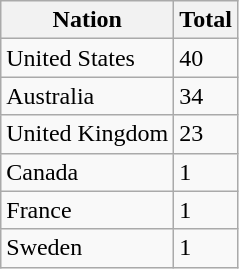<table class="wikitable sortable">
<tr>
<th>Nation</th>
<th>Total</th>
</tr>
<tr>
<td>United States</td>
<td>40</td>
</tr>
<tr>
<td>Australia</td>
<td>34</td>
</tr>
<tr>
<td>United Kingdom</td>
<td>23</td>
</tr>
<tr>
<td>Canada</td>
<td>1</td>
</tr>
<tr>
<td>France</td>
<td>1</td>
</tr>
<tr>
<td>Sweden</td>
<td>1</td>
</tr>
</table>
